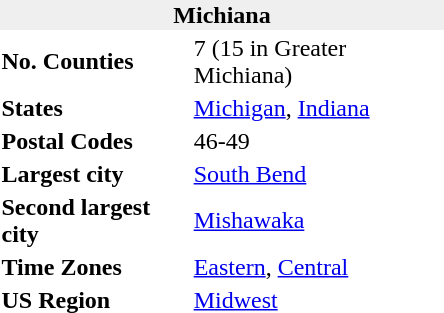<table class="toccolours" style="float:right; clear:right; width:300px; margin-left: 1em;">
<tr>
<td colspan="2" style="background:#efefef; text-align:center;"><strong>Michiana</strong> </td>
</tr>
<tr>
<td><strong>No. Counties</strong></td>
<td>7 (15 in Greater Michiana)</td>
</tr>
<tr>
<td><strong>States</strong></td>
<td><a href='#'>Michigan</a>, <a href='#'>Indiana</a></td>
</tr>
<tr>
<td><strong>Postal Codes</strong></td>
<td>46-49</td>
</tr>
<tr>
<td><strong>Largest city</strong></td>
<td><a href='#'>South Bend</a></td>
</tr>
<tr>
<td><strong>Second largest city</strong></td>
<td><a href='#'>Mishawaka</a></td>
</tr>
<tr>
<td><strong>Time Zones</strong></td>
<td><a href='#'>Eastern</a>, <a href='#'>Central</a></td>
</tr>
<tr>
<td><strong>US Region</strong></td>
<td><a href='#'>Midwest</a></td>
</tr>
</table>
